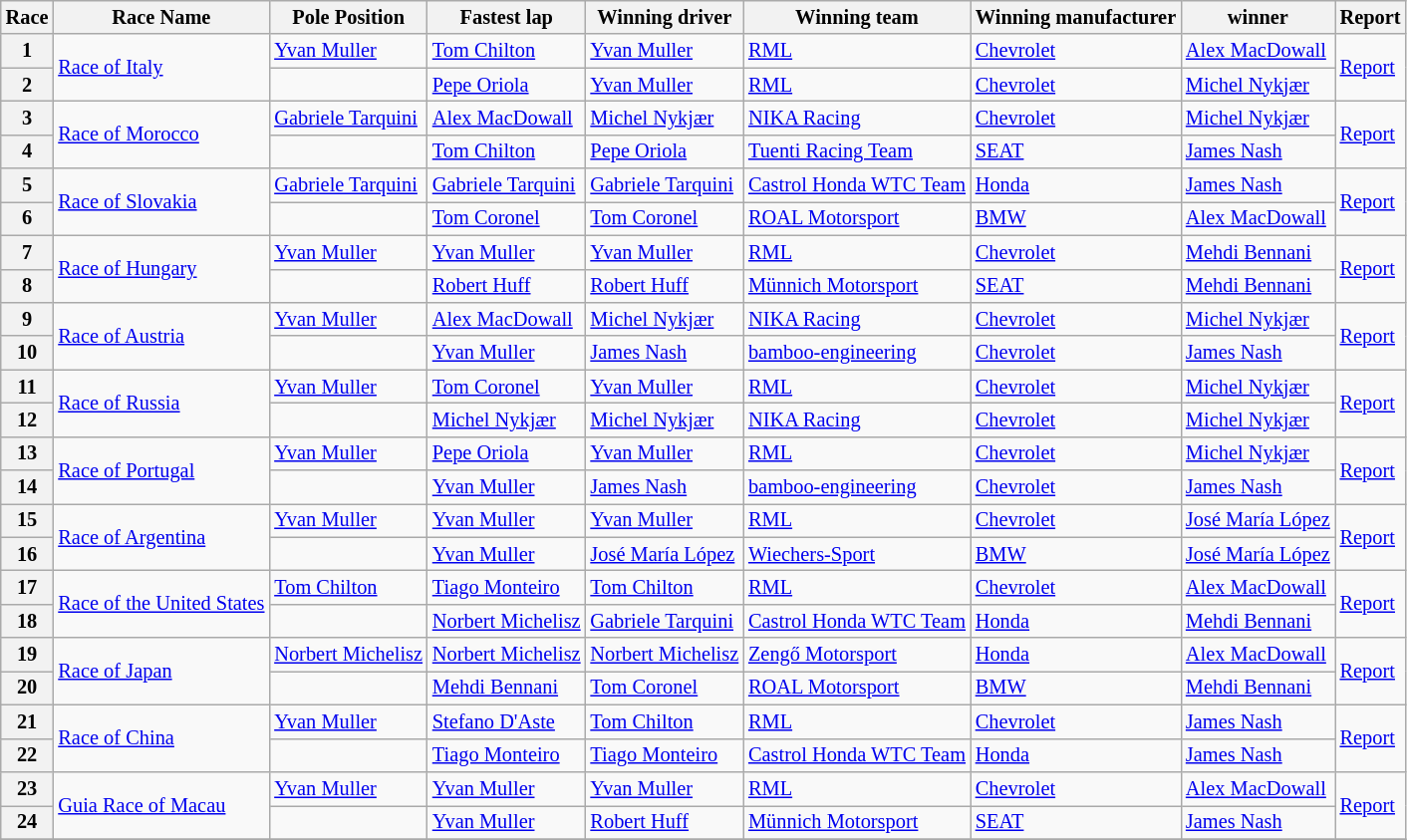<table class="wikitable" style="font-size: 85%">
<tr>
<th>Race</th>
<th nowrap>Race Name</th>
<th nowrap>Pole Position</th>
<th nowrap>Fastest lap</th>
<th nowrap>Winning driver</th>
<th nowrap>Winning team</th>
<th nowrap>Winning manufacturer</th>
<th nowrap> winner</th>
<th>Report</th>
</tr>
<tr>
<th>1</th>
<td rowspan=2> <a href='#'>Race of Italy</a></td>
<td> <a href='#'>Yvan Muller</a></td>
<td> <a href='#'>Tom Chilton</a></td>
<td> <a href='#'>Yvan Muller</a></td>
<td> <a href='#'>RML</a></td>
<td> <a href='#'>Chevrolet</a></td>
<td> <a href='#'>Alex MacDowall</a></td>
<td rowspan=2><a href='#'>Report</a></td>
</tr>
<tr>
<th>2</th>
<td></td>
<td> <a href='#'>Pepe Oriola</a></td>
<td> <a href='#'>Yvan Muller</a></td>
<td> <a href='#'>RML</a></td>
<td> <a href='#'>Chevrolet</a></td>
<td> <a href='#'>Michel Nykjær</a></td>
</tr>
<tr>
<th>3</th>
<td rowspan=2> <a href='#'>Race of Morocco</a></td>
<td> <a href='#'>Gabriele Tarquini</a></td>
<td> <a href='#'>Alex MacDowall</a></td>
<td> <a href='#'>Michel Nykjær</a></td>
<td> <a href='#'>NIKA Racing</a></td>
<td> <a href='#'>Chevrolet</a></td>
<td> <a href='#'>Michel Nykjær</a></td>
<td rowspan=2><a href='#'>Report</a></td>
</tr>
<tr>
<th>4</th>
<td></td>
<td> <a href='#'>Tom Chilton</a></td>
<td> <a href='#'>Pepe Oriola</a></td>
<td> <a href='#'>Tuenti Racing Team</a></td>
<td> <a href='#'>SEAT</a></td>
<td> <a href='#'>James Nash</a></td>
</tr>
<tr>
<th>5</th>
<td rowspan=2> <a href='#'>Race of Slovakia</a></td>
<td nowrap> <a href='#'>Gabriele Tarquini</a></td>
<td nowrap> <a href='#'>Gabriele Tarquini</a></td>
<td nowrap> <a href='#'>Gabriele Tarquini</a></td>
<td nowrap> <a href='#'>Castrol Honda WTC Team</a></td>
<td> <a href='#'>Honda</a></td>
<td> <a href='#'>James Nash</a></td>
<td rowspan=2><a href='#'>Report</a></td>
</tr>
<tr>
<th>6</th>
<td></td>
<td> <a href='#'>Tom Coronel</a></td>
<td> <a href='#'>Tom Coronel</a></td>
<td> <a href='#'>ROAL Motorsport</a></td>
<td> <a href='#'>BMW</a></td>
<td> <a href='#'>Alex MacDowall</a></td>
</tr>
<tr>
<th>7</th>
<td rowspan=2> <a href='#'>Race of Hungary</a></td>
<td> <a href='#'>Yvan Muller</a></td>
<td> <a href='#'>Yvan Muller</a></td>
<td> <a href='#'>Yvan Muller</a></td>
<td> <a href='#'>RML</a></td>
<td> <a href='#'>Chevrolet</a></td>
<td> <a href='#'>Mehdi Bennani</a></td>
<td rowspan=2><a href='#'>Report</a></td>
</tr>
<tr>
<th>8</th>
<td></td>
<td> <a href='#'>Robert Huff</a></td>
<td> <a href='#'>Robert Huff</a></td>
<td> <a href='#'>Münnich Motorsport</a></td>
<td> <a href='#'>SEAT</a></td>
<td> <a href='#'>Mehdi Bennani</a></td>
</tr>
<tr>
<th>9</th>
<td rowspan=2> <a href='#'>Race of Austria</a></td>
<td> <a href='#'>Yvan Muller</a></td>
<td> <a href='#'>Alex MacDowall</a></td>
<td> <a href='#'>Michel Nykjær</a></td>
<td> <a href='#'>NIKA Racing</a></td>
<td> <a href='#'>Chevrolet</a></td>
<td> <a href='#'>Michel Nykjær</a></td>
<td rowspan=2><a href='#'>Report</a></td>
</tr>
<tr>
<th>10</th>
<td></td>
<td> <a href='#'>Yvan Muller</a></td>
<td> <a href='#'>James Nash</a></td>
<td> <a href='#'>bamboo-engineering</a></td>
<td> <a href='#'>Chevrolet</a></td>
<td> <a href='#'>James Nash</a></td>
</tr>
<tr>
<th>11</th>
<td rowspan=2> <a href='#'>Race of Russia</a></td>
<td> <a href='#'>Yvan Muller</a></td>
<td> <a href='#'>Tom Coronel</a></td>
<td> <a href='#'>Yvan Muller</a></td>
<td> <a href='#'>RML</a></td>
<td> <a href='#'>Chevrolet</a></td>
<td> <a href='#'>Michel Nykjær</a></td>
<td rowspan=2><a href='#'>Report</a></td>
</tr>
<tr>
<th>12</th>
<td></td>
<td> <a href='#'>Michel Nykjær</a></td>
<td> <a href='#'>Michel Nykjær</a></td>
<td> <a href='#'>NIKA Racing</a></td>
<td> <a href='#'>Chevrolet</a></td>
<td> <a href='#'>Michel Nykjær</a></td>
</tr>
<tr>
<th>13</th>
<td rowspan=2> <a href='#'>Race of Portugal</a></td>
<td> <a href='#'>Yvan Muller</a></td>
<td> <a href='#'>Pepe Oriola</a></td>
<td> <a href='#'>Yvan Muller</a></td>
<td> <a href='#'>RML</a></td>
<td> <a href='#'>Chevrolet</a></td>
<td> <a href='#'>Michel Nykjær</a></td>
<td rowspan=2><a href='#'>Report</a></td>
</tr>
<tr>
<th>14</th>
<td></td>
<td> <a href='#'>Yvan Muller</a></td>
<td> <a href='#'>James Nash</a></td>
<td> <a href='#'>bamboo-engineering</a></td>
<td> <a href='#'>Chevrolet</a></td>
<td> <a href='#'>James Nash</a></td>
</tr>
<tr>
<th>15</th>
<td rowspan=2> <a href='#'>Race of Argentina</a></td>
<td> <a href='#'>Yvan Muller</a></td>
<td> <a href='#'>Yvan Muller</a></td>
<td> <a href='#'>Yvan Muller</a></td>
<td> <a href='#'>RML</a></td>
<td> <a href='#'>Chevrolet</a></td>
<td nowrap> <a href='#'>José María López</a></td>
<td rowspan=2><a href='#'>Report</a></td>
</tr>
<tr>
<th>16</th>
<td></td>
<td> <a href='#'>Yvan Muller</a></td>
<td nowrap> <a href='#'>José María López</a></td>
<td> <a href='#'>Wiechers-Sport</a></td>
<td> <a href='#'>BMW</a></td>
<td> <a href='#'>José María López</a></td>
</tr>
<tr>
<th>17</th>
<td rowspan=2 nowrap> <a href='#'>Race of the United States</a></td>
<td> <a href='#'>Tom Chilton</a></td>
<td> <a href='#'>Tiago Monteiro</a></td>
<td> <a href='#'>Tom Chilton</a></td>
<td> <a href='#'>RML</a></td>
<td> <a href='#'>Chevrolet</a></td>
<td> <a href='#'>Alex MacDowall</a></td>
<td rowspan=2><a href='#'>Report</a></td>
</tr>
<tr>
<th>18</th>
<td></td>
<td> <a href='#'>Norbert Michelisz</a></td>
<td> <a href='#'>Gabriele Tarquini</a></td>
<td> <a href='#'>Castrol Honda WTC Team</a></td>
<td> <a href='#'>Honda</a></td>
<td> <a href='#'>Mehdi Bennani</a></td>
</tr>
<tr>
<th>19</th>
<td rowspan=2> <a href='#'>Race of Japan</a></td>
<td nowrap> <a href='#'>Norbert Michelisz</a></td>
<td nowrap> <a href='#'>Norbert Michelisz</a></td>
<td nowrap> <a href='#'>Norbert Michelisz</a></td>
<td> <a href='#'>Zengő Motorsport</a></td>
<td> <a href='#'>Honda</a></td>
<td> <a href='#'>Alex MacDowall</a></td>
<td rowspan=2><a href='#'>Report</a></td>
</tr>
<tr>
<th>20</th>
<td></td>
<td> <a href='#'>Mehdi Bennani</a></td>
<td> <a href='#'>Tom Coronel</a></td>
<td> <a href='#'>ROAL Motorsport</a></td>
<td> <a href='#'>BMW</a></td>
<td> <a href='#'>Mehdi Bennani</a></td>
</tr>
<tr>
<th>21</th>
<td rowspan=2> <a href='#'>Race of China</a></td>
<td> <a href='#'>Yvan Muller</a></td>
<td> <a href='#'>Stefano D'Aste</a></td>
<td> <a href='#'>Tom Chilton</a></td>
<td> <a href='#'>RML</a></td>
<td> <a href='#'>Chevrolet</a></td>
<td> <a href='#'>James Nash</a></td>
<td rowspan=2><a href='#'>Report</a></td>
</tr>
<tr>
<th>22</th>
<td></td>
<td> <a href='#'>Tiago Monteiro</a></td>
<td> <a href='#'>Tiago Monteiro</a></td>
<td> <a href='#'>Castrol Honda WTC Team</a></td>
<td> <a href='#'>Honda</a></td>
<td> <a href='#'>James Nash</a></td>
</tr>
<tr>
<th>23</th>
<td rowspan=2> <a href='#'>Guia Race of Macau</a></td>
<td> <a href='#'>Yvan Muller</a></td>
<td> <a href='#'>Yvan Muller</a></td>
<td> <a href='#'>Yvan Muller</a></td>
<td> <a href='#'>RML</a></td>
<td> <a href='#'>Chevrolet</a></td>
<td> <a href='#'>Alex MacDowall</a></td>
<td rowspan=2><a href='#'>Report</a></td>
</tr>
<tr>
<th>24</th>
<td></td>
<td> <a href='#'>Yvan Muller</a></td>
<td> <a href='#'>Robert Huff</a></td>
<td> <a href='#'>Münnich Motorsport</a></td>
<td> <a href='#'>SEAT</a></td>
<td> <a href='#'>James Nash</a></td>
</tr>
<tr>
</tr>
</table>
